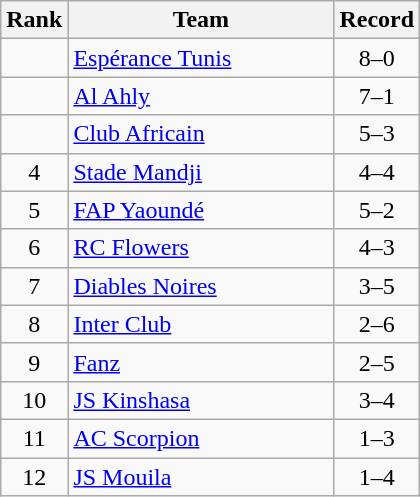<table class=wikitable style="text-align:center;">
<tr>
<th>Rank</th>
<th width=170>Team</th>
<th>Record</th>
</tr>
<tr>
<td></td>
<td align=left> <a href='#'>Espérance Tunis</a></td>
<td>8–0</td>
</tr>
<tr>
<td></td>
<td align=left> <a href='#'>Al Ahly</a></td>
<td>7–1</td>
</tr>
<tr>
<td></td>
<td align=left> <a href='#'>Club Africain</a></td>
<td>5–3</td>
</tr>
<tr>
<td>4</td>
<td align=left> <a href='#'>Stade Mandji</a></td>
<td>4–4</td>
</tr>
<tr>
<td>5</td>
<td align=left> <a href='#'>FAP Yaoundé</a></td>
<td>5–2</td>
</tr>
<tr>
<td>6</td>
<td align=left> <a href='#'>RC Flowers</a></td>
<td>4–3</td>
</tr>
<tr>
<td>7</td>
<td align=left> <a href='#'>Diables Noires</a></td>
<td>3–5</td>
</tr>
<tr>
<td>8</td>
<td align=left> <a href='#'>Inter Club</a></td>
<td>2–6</td>
</tr>
<tr>
<td>9</td>
<td align=left> <a href='#'>Fanz</a></td>
<td>2–5</td>
</tr>
<tr>
<td>10</td>
<td align=left> <a href='#'>JS Kinshasa</a></td>
<td>3–4</td>
</tr>
<tr>
<td>11</td>
<td align=left> <a href='#'>AC Scorpion</a></td>
<td>1–3</td>
</tr>
<tr>
<td>12</td>
<td align=left> <a href='#'>JS Mouila</a></td>
<td>1–4</td>
</tr>
</table>
